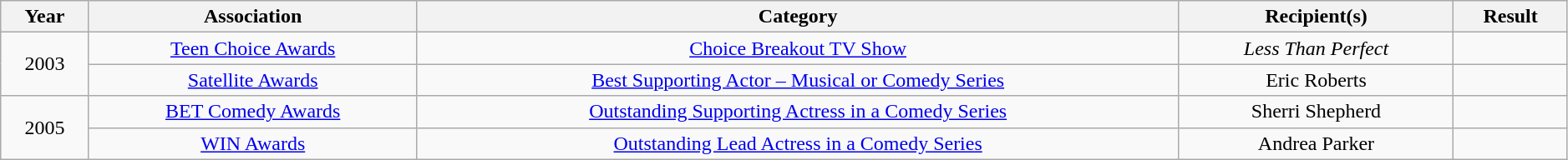<table class="wikitable" style="width:99%; text-align:center;">
<tr>
<th>Year</th>
<th>Association</th>
<th>Category</th>
<th>Recipient(s)</th>
<th>Result</th>
</tr>
<tr>
<td rowspan=2>2003</td>
<td><a href='#'>Teen Choice Awards</a></td>
<td><a href='#'>Choice Breakout TV Show</a></td>
<td><em>Less Than Perfect</em></td>
<td></td>
</tr>
<tr>
<td><a href='#'>Satellite Awards</a></td>
<td><a href='#'>Best Supporting Actor – Musical or Comedy Series</a></td>
<td>Eric Roberts</td>
<td></td>
</tr>
<tr>
<td rowspan=2>2005</td>
<td><a href='#'>BET Comedy Awards</a></td>
<td><a href='#'>Outstanding Supporting Actress in a Comedy Series</a></td>
<td>Sherri Shepherd</td>
<td></td>
</tr>
<tr>
<td><a href='#'>WIN Awards</a></td>
<td><a href='#'>Outstanding Lead Actress in a Comedy Series</a></td>
<td>Andrea Parker</td>
<td></td>
</tr>
</table>
